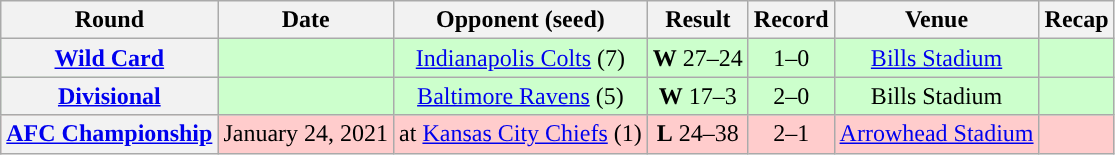<table class="wikitable" style="text-align:center">
<tr>
<th>Round</th>
<th>Date</th>
<th>Opponent (seed)</th>
<th>Result</th>
<th>Record</th>
<th>Venue</th>
<th>Recap</th>
</tr>
<tr style="background:#cfc">
<th><a href='#'>Wild Card</a></th>
<td></td>
<td><a href='#'>Indianapolis Colts</a> (7)</td>
<td><strong>W</strong> 27–24</td>
<td>1–0</td>
<td><a href='#'>Bills Stadium</a></td>
<td></td>
</tr>
<tr style="background:#cfc">
<th><a href='#'>Divisional</a></th>
<td></td>
<td><a href='#'>Baltimore Ravens</a> (5)</td>
<td><strong>W</strong> 17–3</td>
<td>2–0</td>
<td>Bills Stadium</td>
<td></td>
</tr>
<tr style="background:#fcc">
<th><a href='#'>AFC Championship</a></th>
<td>January 24, 2021</td>
<td>at <a href='#'>Kansas City Chiefs</a> (1)</td>
<td><strong>L</strong> 24–38</td>
<td>2–1</td>
<td><a href='#'>Arrowhead Stadium</a></td>
<td></td>
</tr>
</table>
